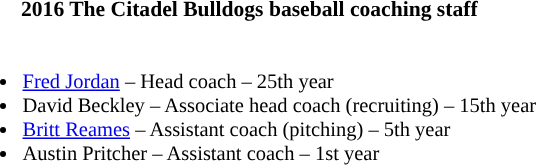<table class="toccolours" style="border-collapse:collapse; font-size:90%;">
<tr>
<th colspan="9">2016 The Citadel Bulldogs baseball coaching staff</th>
</tr>
<tr>
<td style="font-size: 95%;" valign="top"><br><ul><li><a href='#'>Fred Jordan</a> – Head coach – 25th year</li><li>David Beckley – Associate head coach (recruiting) – 15th year</li><li><a href='#'>Britt Reames</a> – Assistant coach (pitching) – 5th year</li><li>Austin Pritcher – Assistant coach – 1st year</li></ul></td>
</tr>
</table>
